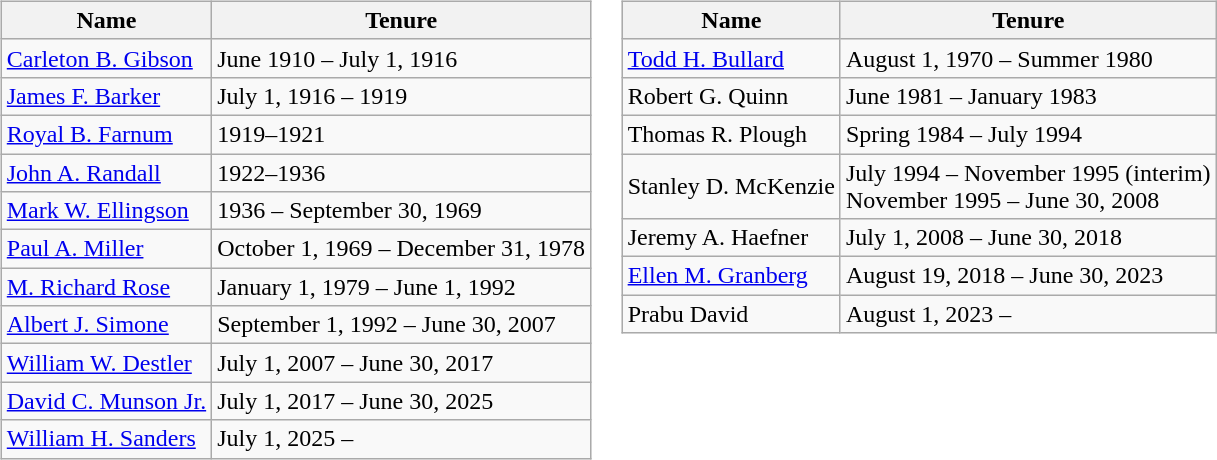<table>
<tr>
<td valign="top"><br><table class="wikitable">
<tr>
<th>Name</th>
<th>Tenure</th>
</tr>
<tr>
<td><a href='#'>Carleton B. Gibson</a></td>
<td>June 1910 – July 1, 1916</td>
</tr>
<tr>
<td><a href='#'>James F. Barker</a></td>
<td>July 1, 1916 – 1919</td>
</tr>
<tr>
<td><a href='#'>Royal B. Farnum</a></td>
<td>1919–1921</td>
</tr>
<tr>
<td><a href='#'>John A. Randall</a></td>
<td>1922–1936</td>
</tr>
<tr>
<td><a href='#'>Mark W. Ellingson</a></td>
<td>1936 – September 30, 1969</td>
</tr>
<tr>
<td><a href='#'>Paul A. Miller</a></td>
<td>October 1, 1969 – December 31, 1978</td>
</tr>
<tr>
<td><a href='#'>M. Richard Rose</a></td>
<td>January 1, 1979 – June 1, 1992</td>
</tr>
<tr>
<td><a href='#'>Albert J. Simone</a></td>
<td>September 1, 1992 – June 30, 2007</td>
</tr>
<tr>
<td><a href='#'>William W. Destler</a></td>
<td>July 1, 2007 – June 30, 2017</td>
</tr>
<tr>
<td><a href='#'>David C. Munson Jr.</a></td>
<td>July 1, 2017 – June 30, 2025</td>
</tr>
<tr>
<td><a href='#'>William H. Sanders</a></td>
<td>July 1, 2025 –</td>
</tr>
</table>
</td>
<td valign="top"><br><table class="wikitable">
<tr>
<th>Name</th>
<th>Tenure</th>
</tr>
<tr>
<td><a href='#'>Todd H. Bullard</a></td>
<td>August 1, 1970 – Summer 1980</td>
</tr>
<tr>
<td>Robert G. Quinn</td>
<td>June 1981 – January 1983</td>
</tr>
<tr>
<td>Thomas R. Plough</td>
<td>Spring 1984 – July 1994</td>
</tr>
<tr>
<td>Stanley D. McKenzie</td>
<td>July 1994 – November 1995 (interim)<br>November 1995 – June 30, 2008</td>
</tr>
<tr>
<td>Jeremy A. Haefner</td>
<td>July 1, 2008 – June 30, 2018</td>
</tr>
<tr>
<td><a href='#'>Ellen M. Granberg</a></td>
<td>August 19, 2018 – June 30, 2023</td>
</tr>
<tr>
<td>Prabu David</td>
<td>August 1, 2023 –</td>
</tr>
</table>
</td>
</tr>
</table>
